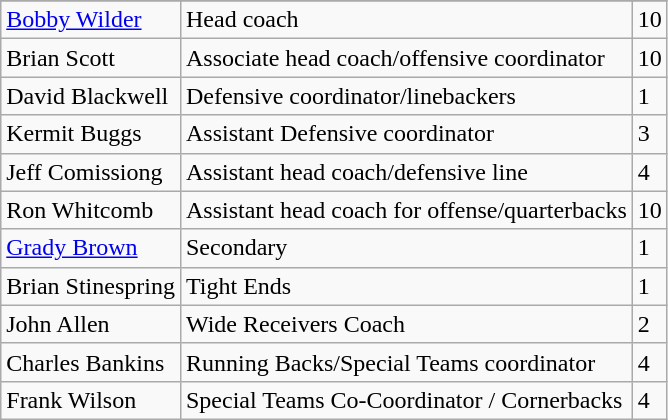<table class="wikitable">
<tr>
</tr>
<tr>
<td><a href='#'>Bobby Wilder</a></td>
<td>Head coach</td>
<td>10</td>
</tr>
<tr>
<td>Brian Scott</td>
<td>Associate head coach/offensive coordinator</td>
<td>10</td>
</tr>
<tr>
<td>David Blackwell</td>
<td>Defensive coordinator/linebackers</td>
<td>1</td>
</tr>
<tr>
<td>Kermit Buggs</td>
<td>Assistant Defensive coordinator</td>
<td>3</td>
</tr>
<tr>
<td>Jeff Comissiong</td>
<td>Assistant head coach/defensive line</td>
<td>4</td>
</tr>
<tr>
<td>Ron Whitcomb</td>
<td>Assistant head coach for offense/quarterbacks</td>
<td>10</td>
</tr>
<tr>
<td><a href='#'>Grady Brown</a></td>
<td>Secondary</td>
<td>1</td>
</tr>
<tr>
<td>Brian Stinespring</td>
<td>Tight Ends</td>
<td>1</td>
</tr>
<tr>
<td>John Allen</td>
<td>Wide Receivers Coach</td>
<td>2</td>
</tr>
<tr>
<td>Charles Bankins</td>
<td>Running Backs/Special Teams coordinator</td>
<td>4</td>
</tr>
<tr>
<td>Frank Wilson</td>
<td>Special Teams Co-Coordinator / Cornerbacks</td>
<td>4</td>
</tr>
</table>
